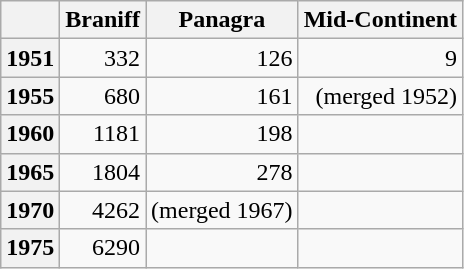<table class="wikitable">
<tr>
<th></th>
<th>Braniff</th>
<th>Panagra</th>
<th>Mid-Continent</th>
</tr>
<tr align="right">
<th scope="row">1951</th>
<td>332</td>
<td>126</td>
<td>9</td>
</tr>
<tr align="right">
<th scope="row">1955</th>
<td>680</td>
<td>161</td>
<td>(merged 1952)</td>
</tr>
<tr align="right">
<th scope="row">1960</th>
<td>1181</td>
<td>198</td>
<td></td>
</tr>
<tr align="right">
<th scope="row">1965</th>
<td>1804</td>
<td>278</td>
</tr>
<tr align="right">
<th scope="row">1970</th>
<td>4262</td>
<td>(merged 1967)</td>
<td></td>
</tr>
<tr align="right">
<th scope="row">1975</th>
<td>6290</td>
<td></td>
</tr>
</table>
